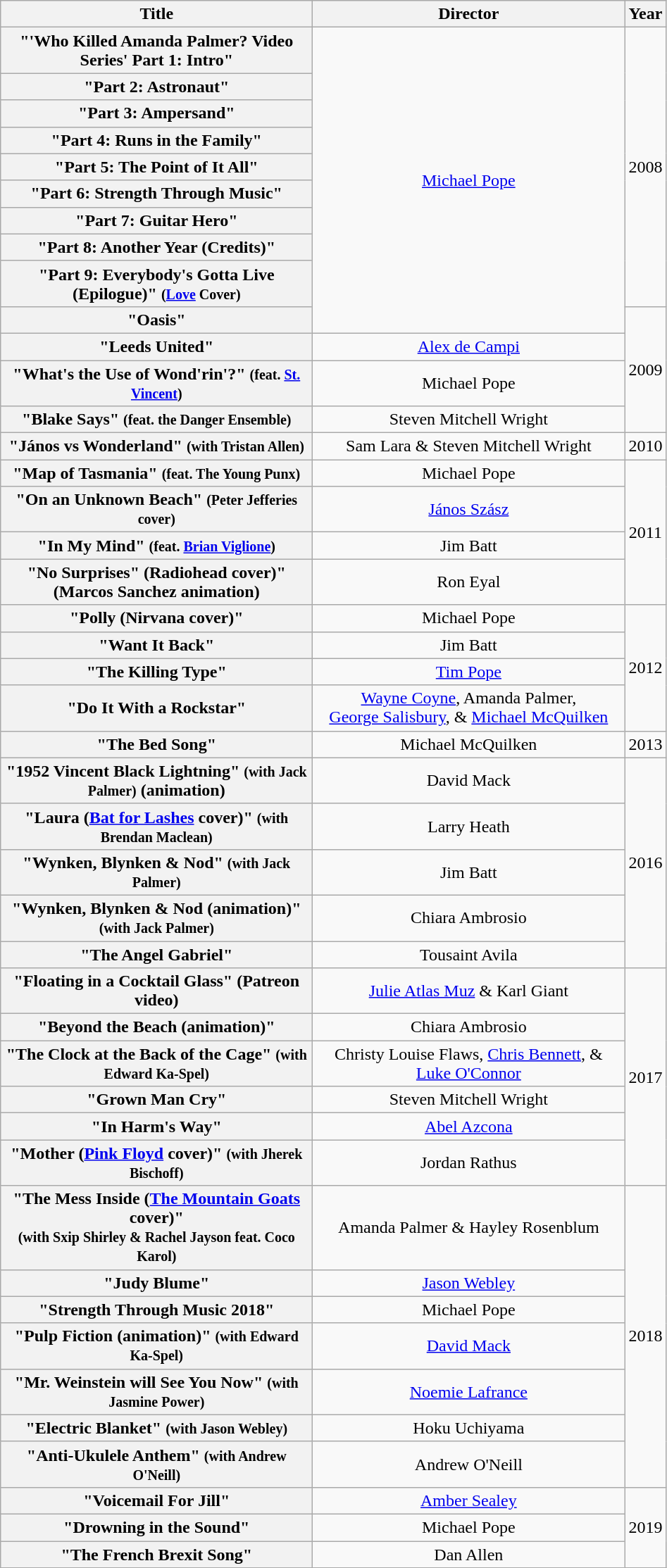<table class="wikitable plainrowheaders" style="text-align:center;">
<tr>
<th scope="col" rowspan="1" style="width:18em;">Title</th>
<th scope="col" rowspan="1" style="width:18em;">Director</th>
<th scope="col" rowspan="1" style="width:1em;">Year</th>
</tr>
<tr>
<th scope="row">"'Who Killed Amanda Palmer? Video Series' Part 1: Intro"</th>
<td rowspan="10"><a href='#'>Michael Pope</a></td>
<td rowspan="9">2008</td>
</tr>
<tr>
<th scope="row">"Part 2: Astronaut"</th>
</tr>
<tr>
<th scope="row">"Part 3: Ampersand"</th>
</tr>
<tr>
<th scope="row">"Part 4: Runs in the Family"</th>
</tr>
<tr>
<th scope="row">"Part 5: The Point of It All"</th>
</tr>
<tr>
<th scope="row">"Part 6: Strength Through Music"</th>
</tr>
<tr>
<th scope="row">"Part 7: Guitar Hero"</th>
</tr>
<tr>
<th scope="row">"Part 8: Another Year (Credits)"</th>
</tr>
<tr>
<th scope="row">"Part 9: Everybody's Gotta Live (Epilogue)" <small>(<a href='#'>Love</a> Cover)</small></th>
</tr>
<tr>
<th scope="row">"Oasis"</th>
<td rowspan="4">2009</td>
</tr>
<tr>
<th scope="row">"Leeds United"</th>
<td><a href='#'>Alex de Campi</a></td>
</tr>
<tr>
<th scope="row">"What's the Use of Wond'rin'?" <small>(feat. <a href='#'>St. Vincent</a>)</small></th>
<td>Michael Pope</td>
</tr>
<tr>
<th scope="row">"Blake Says" <small>(feat. the Danger Ensemble)</small></th>
<td>Steven Mitchell Wright</td>
</tr>
<tr>
<th scope="row">"János vs Wonderland" <small>(with Tristan Allen)</small></th>
<td>Sam Lara & Steven Mitchell Wright</td>
<td>2010</td>
</tr>
<tr>
<th scope="row">"Map of Tasmania" <small>(feat. The Young Punx)</small></th>
<td>Michael Pope</td>
<td rowspan="4">2011</td>
</tr>
<tr>
<th scope="row">"On an Unknown Beach" <small>(Peter Jefferies cover)</small></th>
<td><a href='#'>János Szász</a></td>
</tr>
<tr>
<th scope="row">"In My Mind" <small>(feat. <a href='#'>Brian Viglione</a>)</small></th>
<td>Jim Batt</td>
</tr>
<tr>
<th scope="row">"No Surprises" (Radiohead cover)" (Marcos Sanchez animation)</th>
<td>Ron Eyal</td>
</tr>
<tr>
<th scope="row">"Polly (Nirvana cover)"</th>
<td>Michael Pope</td>
<td rowspan="4">2012</td>
</tr>
<tr>
<th scope="row">"Want It Back"</th>
<td>Jim Batt</td>
</tr>
<tr>
<th scope="row">"The Killing Type"</th>
<td><a href='#'>Tim Pope</a></td>
</tr>
<tr>
<th scope="row">"Do It With a Rockstar"</th>
<td><a href='#'>Wayne Coyne</a>, Amanda Palmer, <br><a href='#'>George Salisbury</a>, & <a href='#'>Michael McQuilken</a></td>
</tr>
<tr>
<th scope="row">"The Bed Song"</th>
<td>Michael McQuilken</td>
<td>2013</td>
</tr>
<tr>
<th scope="row">"1952 Vincent Black Lightning" <small>(with Jack Palmer)</small> (animation)</th>
<td>David Mack</td>
<td rowspan="5">2016</td>
</tr>
<tr>
<th scope="row">"Laura (<a href='#'>Bat for Lashes</a> cover)" <small>(with Brendan Maclean)</small></th>
<td>Larry Heath</td>
</tr>
<tr>
<th scope="row">"Wynken, Blynken & Nod" <small>(with Jack Palmer)</small></th>
<td>Jim Batt</td>
</tr>
<tr>
<th scope="row">"Wynken, Blynken & Nod (animation)" <small>(with Jack Palmer)</small></th>
<td>Chiara Ambrosio</td>
</tr>
<tr>
<th scope="row">"The Angel Gabriel"</th>
<td>Tousaint Avila</td>
</tr>
<tr>
<th scope="row">"Floating in a Cocktail Glass" (Patreon video)</th>
<td><a href='#'>Julie Atlas Muz</a> & Karl Giant</td>
<td rowspan="6">2017</td>
</tr>
<tr>
<th scope="row">"Beyond the Beach (animation)"</th>
<td>Chiara Ambrosio</td>
</tr>
<tr>
<th scope="row">"The Clock at the Back of the Cage" <small>(with Edward Ka-Spel)</small></th>
<td>Christy Louise Flaws, <a href='#'>Chris Bennett</a>, & <br><a href='#'>Luke O'Connor</a></td>
</tr>
<tr>
<th scope="row">"Grown Man Cry"</th>
<td>Steven Mitchell Wright</td>
</tr>
<tr>
<th scope="row">"In Harm's Way"</th>
<td><a href='#'>Abel Azcona</a></td>
</tr>
<tr>
<th scope="row">"Mother (<a href='#'>Pink Floyd</a> cover)" <small>(with Jherek Bischoff)</small></th>
<td>Jordan Rathus</td>
</tr>
<tr>
<th scope="row">"The Mess Inside (<a href='#'>The Mountain Goats</a> cover)" <br><small>(with Sxip Shirley & Rachel Jayson feat. Coco Karol)</small></th>
<td>Amanda Palmer & Hayley Rosenblum</td>
<td rowspan="7">2018</td>
</tr>
<tr>
<th scope="row">"Judy Blume"</th>
<td><a href='#'>Jason Webley</a></td>
</tr>
<tr>
<th scope="row">"Strength Through Music 2018"</th>
<td>Michael Pope</td>
</tr>
<tr>
<th scope="row">"Pulp Fiction (animation)" <small>(with Edward Ka-Spel)</small></th>
<td><a href='#'>David Mack</a></td>
</tr>
<tr>
<th scope="row">"Mr. Weinstein will See You Now" <small>(with Jasmine Power)</small></th>
<td><a href='#'>Noemie Lafrance</a></td>
</tr>
<tr>
<th scope="row">"Electric Blanket" <small>(with Jason Webley)</small></th>
<td>Hoku Uchiyama</td>
</tr>
<tr>
<th scope="row">"Anti-Ukulele Anthem" <small>(with Andrew O'Neill)</small></th>
<td>Andrew O'Neill</td>
</tr>
<tr>
<th scope="row">"Voicemail For Jill"</th>
<td><a href='#'>Amber Sealey</a></td>
<td rowspan="3">2019</td>
</tr>
<tr>
<th scope="row">"Drowning in the Sound"</th>
<td>Michael Pope</td>
</tr>
<tr>
<th scope="row">"The French Brexit Song"</th>
<td>Dan Allen</td>
</tr>
</table>
